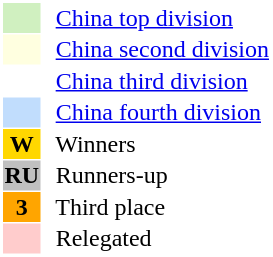<table style="border: 1px solid #ffffff; background-color: #ffffff" cellspacing="1" cellpadding="1">
<tr>
<td bgcolor="#D0F0C0" width="20"></td>
<td bgcolor="#ffffff" align="left">  <a href='#'>China top division</a></td>
</tr>
<tr>
<td bgcolor="#FFFFE0" width="20"></td>
<td bgcolor="#ffffff" align="left">  <a href='#'>China second division</a></td>
</tr>
<tr>
<th bgcolor="#ffffff" width="20"></th>
<td bgcolor="#ffffff" align="left">  <a href='#'>China third division</a></td>
</tr>
<tr>
<th bgcolor="#c1ddfd" width="20"></th>
<td bgcolor="#ffffff" align="left">  <a href='#'>China fourth division</a></td>
</tr>
<tr>
<th bgcolor="#FFD700" width="20">W</th>
<td bgcolor="#ffffff" align="left">  Winners</td>
</tr>
<tr>
<th bgcolor="#C0C0C0" width="20">RU</th>
<td bgcolor="#ffffff" align="left">  Runners-up</td>
</tr>
<tr>
<th bgcolor="#FFA500" width="20">3</th>
<td bgcolor="#ffffff" align="left">  Third place</td>
</tr>
<tr>
<th bgcolor="#ffcccc" width="20"></th>
<td bgcolor="#ffffff" align="left">  Relegated</td>
</tr>
</table>
